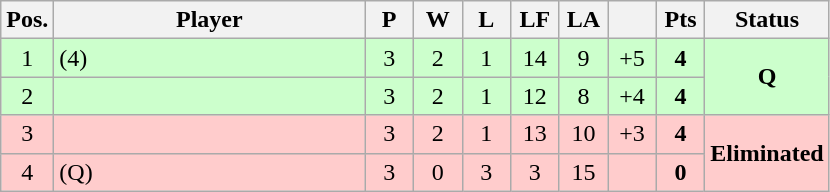<table class="wikitable" style="text-align:center; margin: 1em auto 1em auto, align:left">
<tr>
<th width=25>Pos.</th>
<th width=200>Player</th>
<th width=25>P</th>
<th width=25>W</th>
<th width=25>L</th>
<th width=25>LF</th>
<th width=25>LA</th>
<th width=25></th>
<th width=25>Pts</th>
<th width=75>Status</th>
</tr>
<tr style="background:#CCFFCC">
<td>1</td>
<td align=left>(4)</td>
<td>3</td>
<td>2</td>
<td>1</td>
<td>14</td>
<td>9</td>
<td>+5</td>
<td><strong>4</strong></td>
<td rowspan=2><strong>Q</strong></td>
</tr>
<tr style="background:#CCFFCC">
<td>2</td>
<td align=left></td>
<td>3</td>
<td>2</td>
<td>1</td>
<td>12</td>
<td>8</td>
<td>+4</td>
<td><strong>4</strong></td>
</tr>
<tr style="background:#FFCCCC">
<td>3</td>
<td align=left></td>
<td>3</td>
<td>2</td>
<td>1</td>
<td>13</td>
<td>10</td>
<td>+3</td>
<td><strong>4</strong></td>
<td rowspan=2><strong>Eliminated</strong></td>
</tr>
<tr style="background:#FFCCCC;">
<td>4</td>
<td align=left>(Q)</td>
<td>3</td>
<td>0</td>
<td>3</td>
<td>3</td>
<td>15</td>
<td></td>
<td><strong>0</strong></td>
</tr>
</table>
